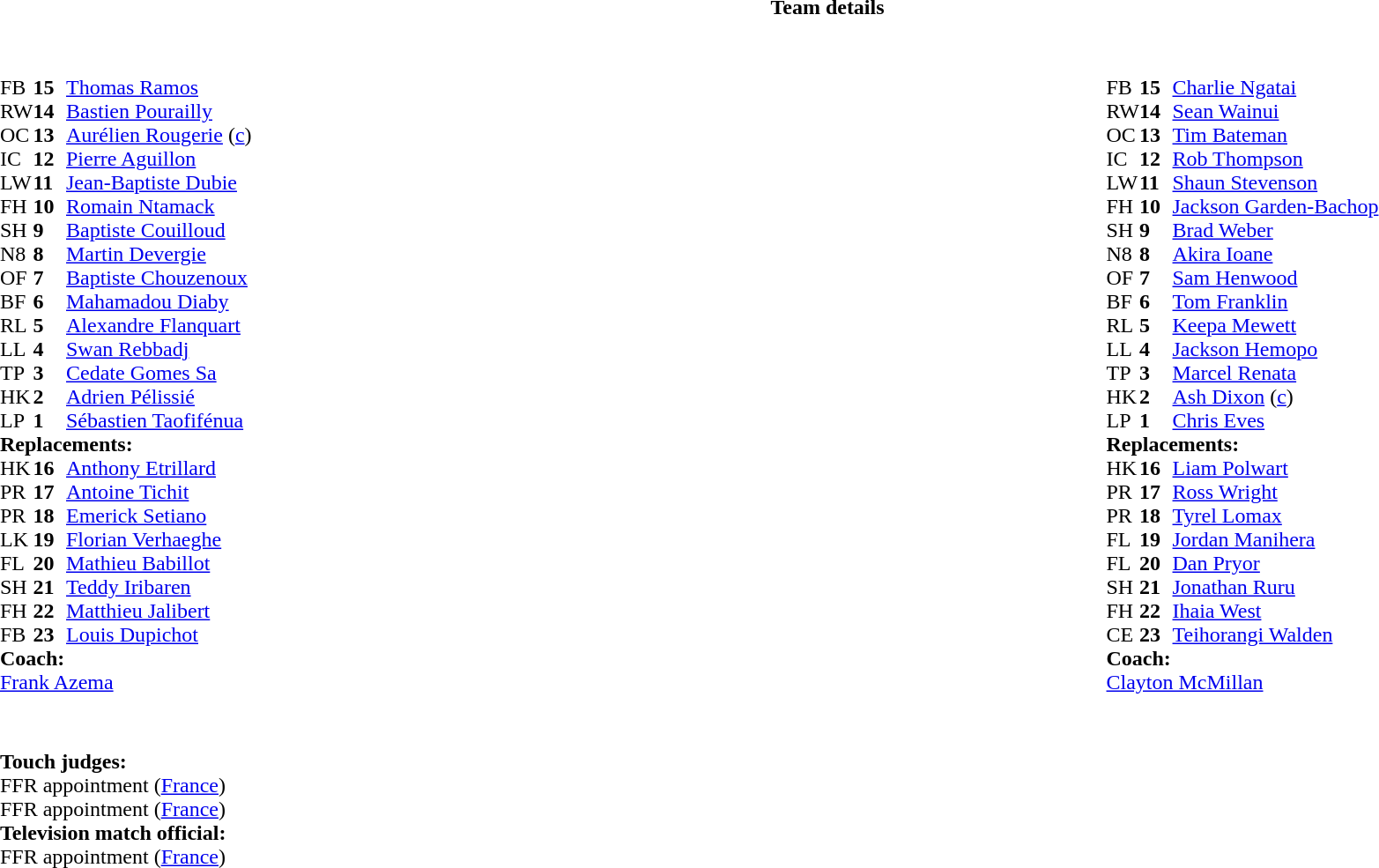<table border="0" width="100%" class="collapsible collapsed">
<tr>
<th>Team details</th>
</tr>
<tr>
<td><br><table width="100%">
<tr>
<td valign="top" width="50%"><br><table style="font-size:100%" cellspacing="0" cellpadding="0">
<tr>
<th width="25"></th>
<th width="25"></th>
</tr>
<tr>
<td>FB</td>
<td><strong>15</strong></td>
<td> <a href='#'>Thomas Ramos</a></td>
<td></td>
<td></td>
</tr>
<tr>
<td>RW</td>
<td><strong>14</strong></td>
<td> <a href='#'>Bastien Pourailly</a></td>
</tr>
<tr>
<td>OC</td>
<td><strong>13</strong></td>
<td> <a href='#'>Aurélien Rougerie</a> (<a href='#'>c</a>)</td>
</tr>
<tr>
<td>IC</td>
<td><strong>12</strong></td>
<td> <a href='#'>Pierre Aguillon</a></td>
<td></td>
<td></td>
</tr>
<tr>
<td>LW</td>
<td><strong>11</strong></td>
<td> <a href='#'>Jean-Baptiste Dubie</a></td>
</tr>
<tr>
<td>FH</td>
<td><strong>10</strong></td>
<td> <a href='#'>Romain Ntamack</a></td>
</tr>
<tr>
<td>SH</td>
<td><strong>9</strong></td>
<td> <a href='#'>Baptiste Couilloud</a></td>
<td></td>
<td></td>
</tr>
<tr>
<td>N8</td>
<td><strong>8</strong></td>
<td> <a href='#'>Martin Devergie</a></td>
</tr>
<tr>
<td>OF</td>
<td><strong>7</strong></td>
<td> <a href='#'>Baptiste Chouzenoux</a></td>
<td></td>
<td></td>
</tr>
<tr>
<td>BF</td>
<td><strong>6</strong></td>
<td> <a href='#'>Mahamadou Diaby</a></td>
<td></td>
<td></td>
</tr>
<tr>
<td>RL</td>
<td><strong>5</strong></td>
<td> <a href='#'>Alexandre Flanquart</a></td>
<td></td>
<td></td>
<td></td>
<td></td>
</tr>
<tr>
<td>LL</td>
<td><strong>4</strong></td>
<td> <a href='#'>Swan Rebbadj</a></td>
<td></td>
<td></td>
<td></td>
<td></td>
</tr>
<tr>
<td>TP</td>
<td><strong>3</strong></td>
<td> <a href='#'>Cedate Gomes Sa</a></td>
<td></td>
<td></td>
</tr>
<tr>
<td>HK</td>
<td><strong>2</strong></td>
<td> <a href='#'>Adrien Pélissié</a></td>
<td></td>
<td></td>
</tr>
<tr>
<td>LP</td>
<td><strong>1</strong></td>
<td> <a href='#'>Sébastien Taofifénua</a></td>
<td></td>
<td></td>
<td></td>
</tr>
<tr>
<td colspan="3"><strong>Replacements:</strong></td>
</tr>
<tr>
<td>HK</td>
<td><strong>16</strong></td>
<td> <a href='#'>Anthony Etrillard</a></td>
<td></td>
<td></td>
</tr>
<tr>
<td>PR</td>
<td><strong>17</strong></td>
<td> <a href='#'>Antoine Tichit</a></td>
<td></td>
<td></td>
</tr>
<tr>
<td>PR</td>
<td><strong>18</strong></td>
<td> <a href='#'>Emerick Setiano</a></td>
<td></td>
<td></td>
</tr>
<tr>
<td>LK</td>
<td><strong>19</strong></td>
<td> <a href='#'>Florian Verhaeghe</a></td>
<td></td>
<td></td>
</tr>
<tr>
<td>FL</td>
<td><strong>20</strong></td>
<td> <a href='#'>Mathieu Babillot</a></td>
<td></td>
<td></td>
</tr>
<tr>
<td>SH</td>
<td><strong>21</strong></td>
<td> <a href='#'>Teddy Iribaren</a></td>
<td></td>
<td></td>
</tr>
<tr>
<td>FH</td>
<td><strong>22</strong></td>
<td> <a href='#'>Matthieu Jalibert</a></td>
<td></td>
<td></td>
</tr>
<tr>
<td>FB</td>
<td><strong>23</strong></td>
<td> <a href='#'>Louis Dupichot</a></td>
<td></td>
<td></td>
</tr>
<tr>
<td colspan="3"><strong>Coach:</strong></td>
</tr>
<tr>
<td colspan="4"> <a href='#'>Frank Azema</a></td>
</tr>
</table>
</td>
<td valign="top" width="50%"><br><table style="font-size:100%" cellspacing="0" cellpadding="0" align="center">
<tr>
<th width="25"></th>
<th width="25"></th>
</tr>
<tr>
<td>FB</td>
<td><strong>15</strong></td>
<td><a href='#'>Charlie Ngatai</a></td>
</tr>
<tr>
<td>RW</td>
<td><strong>14</strong></td>
<td><a href='#'>Sean Wainui</a></td>
</tr>
<tr>
<td>OC</td>
<td><strong>13</strong></td>
<td><a href='#'>Tim Bateman</a></td>
</tr>
<tr>
<td>IC</td>
<td><strong>12</strong></td>
<td><a href='#'>Rob Thompson</a></td>
<td></td>
<td></td>
</tr>
<tr>
<td>LW</td>
<td><strong>11</strong></td>
<td><a href='#'>Shaun Stevenson</a></td>
</tr>
<tr>
<td>FH</td>
<td><strong>10</strong></td>
<td><a href='#'>Jackson Garden-Bachop</a></td>
<td></td>
<td></td>
</tr>
<tr>
<td>SH</td>
<td><strong>9</strong></td>
<td><a href='#'>Brad Weber</a></td>
<td></td>
<td></td>
</tr>
<tr>
<td>N8</td>
<td><strong>8</strong></td>
<td><a href='#'>Akira Ioane</a></td>
</tr>
<tr>
<td>OF</td>
<td><strong>7</strong></td>
<td><a href='#'>Sam Henwood</a></td>
<td></td>
<td></td>
</tr>
<tr>
<td>BF</td>
<td><strong>6</strong></td>
<td><a href='#'>Tom Franklin</a></td>
</tr>
<tr>
<td>RL</td>
<td><strong>5</strong></td>
<td><a href='#'>Keepa Mewett</a></td>
<td></td>
<td></td>
</tr>
<tr>
<td>LL</td>
<td><strong>4</strong></td>
<td><a href='#'>Jackson Hemopo</a></td>
</tr>
<tr>
<td>TP</td>
<td><strong>3</strong></td>
<td><a href='#'>Marcel Renata</a></td>
<td></td>
<td></td>
</tr>
<tr>
<td>HK</td>
<td><strong>2</strong></td>
<td><a href='#'>Ash Dixon</a> (<a href='#'>c</a>)</td>
<td></td>
<td></td>
</tr>
<tr>
<td>LP</td>
<td><strong>1</strong></td>
<td><a href='#'>Chris Eves</a></td>
<td></td>
<td></td>
</tr>
<tr>
<td colspan="3"><strong>Replacements:</strong></td>
</tr>
<tr>
<td>HK</td>
<td><strong>16</strong></td>
<td><a href='#'>Liam Polwart</a></td>
<td></td>
<td></td>
</tr>
<tr>
<td>PR</td>
<td><strong>17</strong></td>
<td><a href='#'>Ross Wright</a></td>
<td></td>
<td></td>
</tr>
<tr>
<td>PR</td>
<td><strong>18</strong></td>
<td><a href='#'>Tyrel Lomax</a></td>
<td></td>
<td></td>
</tr>
<tr>
<td>FL</td>
<td><strong>19</strong></td>
<td><a href='#'>Jordan Manihera</a></td>
<td></td>
<td></td>
</tr>
<tr>
<td>FL</td>
<td><strong>20</strong></td>
<td><a href='#'>Dan Pryor</a></td>
<td></td>
<td></td>
</tr>
<tr>
<td>SH</td>
<td><strong>21</strong></td>
<td><a href='#'>Jonathan Ruru</a></td>
<td></td>
<td></td>
</tr>
<tr>
<td>FH</td>
<td><strong>22</strong></td>
<td><a href='#'>Ihaia West</a></td>
<td></td>
<td></td>
</tr>
<tr>
<td>CE</td>
<td><strong>23</strong></td>
<td><a href='#'>Teihorangi Walden</a></td>
<td></td>
<td></td>
</tr>
<tr>
<td colspan="3"><strong>Coach:</strong></td>
</tr>
<tr>
<td colspan="4"> <a href='#'>Clayton McMillan</a></td>
</tr>
</table>
</td>
</tr>
</table>
<table width=100% style="font-size:100%">
<tr>
<td><br><br><strong>Touch judges:</strong>
<br>FFR appointment (<a href='#'>France</a>)
<br>FFR appointment (<a href='#'>France</a>)
<br><strong>Television match official:</strong>
<br>FFR appointment (<a href='#'>France</a>)</td>
</tr>
</table>
</td>
</tr>
</table>
